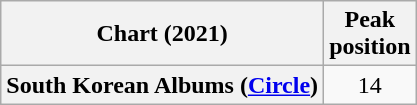<table class="wikitable plainrowheaders" style="text-align:center;">
<tr>
<th scope="col">Chart (2021)</th>
<th scope="col">Peak<br>position</th>
</tr>
<tr>
<th scope="row">South Korean Albums (<a href='#'>Circle</a>)</th>
<td>14</td>
</tr>
</table>
